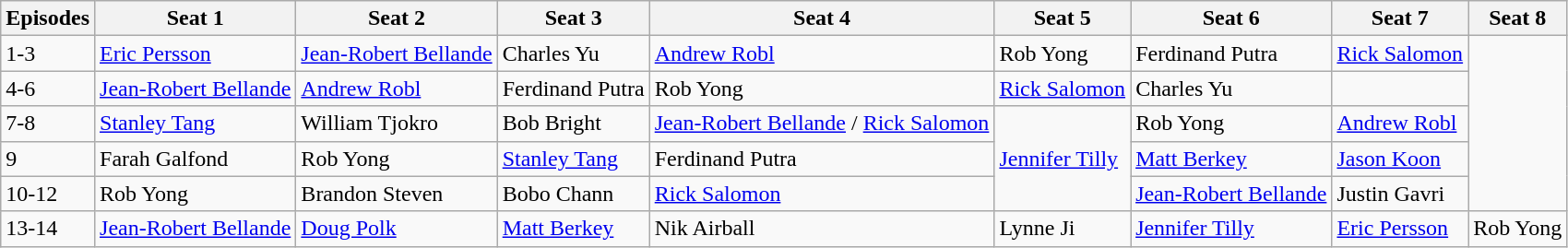<table class="wikitable">
<tr>
<th>Episodes</th>
<th>Seat 1</th>
<th>Seat 2</th>
<th>Seat 3</th>
<th>Seat 4</th>
<th>Seat 5</th>
<th>Seat 6</th>
<th>Seat 7</th>
<th>Seat 8</th>
</tr>
<tr>
<td>1-3</td>
<td><a href='#'>Eric Persson</a></td>
<td><a href='#'>Jean-Robert Bellande</a></td>
<td>Charles Yu</td>
<td><a href='#'>Andrew Robl</a></td>
<td>Rob Yong</td>
<td>Ferdinand Putra</td>
<td><a href='#'>Rick Salomon</a></td>
<td rowspan="5"></td>
</tr>
<tr>
<td>4-6</td>
<td><a href='#'>Jean-Robert Bellande</a></td>
<td><a href='#'>Andrew Robl</a></td>
<td>Ferdinand Putra</td>
<td>Rob Yong</td>
<td><a href='#'>Rick Salomon</a></td>
<td>Charles Yu</td>
<td></td>
</tr>
<tr>
<td>7-8</td>
<td><a href='#'>Stanley Tang</a></td>
<td>William Tjokro</td>
<td>Bob Bright</td>
<td><a href='#'>Jean-Robert Bellande</a> / <a href='#'>Rick Salomon</a></td>
<td rowspan="3"><a href='#'>Jennifer Tilly</a></td>
<td>Rob Yong</td>
<td><a href='#'>Andrew Robl</a></td>
</tr>
<tr>
<td>9</td>
<td>Farah Galfond</td>
<td>Rob Yong</td>
<td><a href='#'>Stanley Tang</a></td>
<td>Ferdinand Putra</td>
<td><a href='#'>Matt Berkey</a></td>
<td><a href='#'>Jason Koon</a></td>
</tr>
<tr>
<td>10-12</td>
<td>Rob Yong</td>
<td>Brandon Steven</td>
<td>Bobo Chann</td>
<td><a href='#'>Rick Salomon</a></td>
<td><a href='#'>Jean-Robert Bellande</a></td>
<td>Justin Gavri</td>
</tr>
<tr>
<td>13-14</td>
<td><a href='#'>Jean-Robert Bellande</a></td>
<td><a href='#'>Doug Polk</a></td>
<td><a href='#'>Matt Berkey</a></td>
<td>Nik Airball</td>
<td>Lynne Ji</td>
<td><a href='#'>Jennifer Tilly</a></td>
<td><a href='#'>Eric Persson</a></td>
<td>Rob Yong</td>
</tr>
</table>
